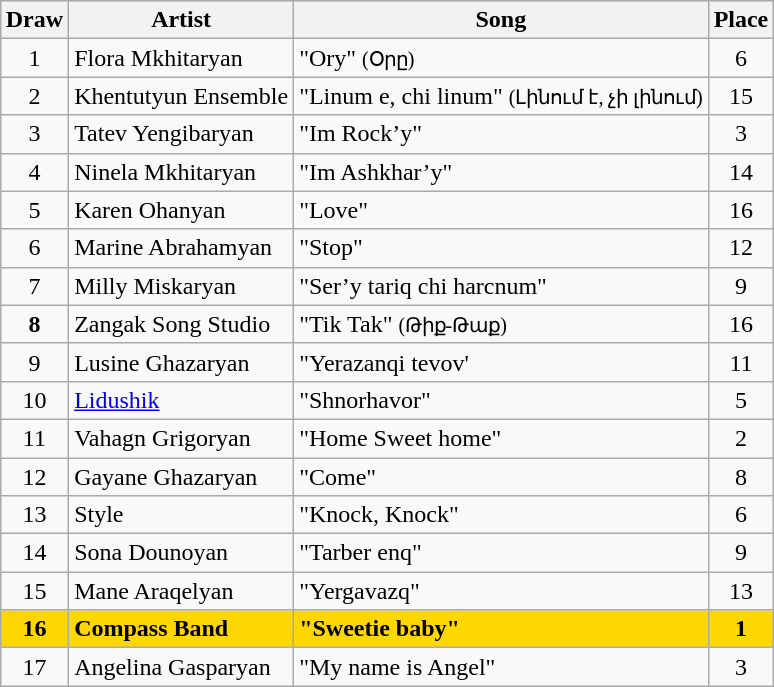<table class="sortable wikitable" style="margin: 1em auto 1em auto; text-align:center">
<tr bgcolor="#CCCCCC">
<th>Draw</th>
<th>Artist</th>
<th>Song</th>
<th>Place</th>
</tr>
<tr>
<td>1</td>
<td align="left">Flora Mkhitaryan</td>
<td align="left">"Ory" <small>(Օրը)</small></td>
<td>6</td>
</tr>
<tr>
<td>2</td>
<td align="left">Khentutyun Ensemble</td>
<td align="left">"Linum e, chi linum" <small>(Լինում է, չի լինում)</small></td>
<td>15</td>
</tr>
<tr>
<td>3</td>
<td align="left">Tatev Yengibaryan</td>
<td align="left">"Im Rock’y"</td>
<td>3</td>
</tr>
<tr>
<td>4</td>
<td align="left">Ninela Mkhitaryan</td>
<td align="left">"Im Ashkhar’y"</td>
<td>14</td>
</tr>
<tr>
<td>5</td>
<td align="left">Karen Ohanyan</td>
<td align="left">"Love"</td>
<td>16</td>
</tr>
<tr>
<td>6</td>
<td align="left">Marine Abrahamyan</td>
<td align="left">"Stop"</td>
<td>12</td>
</tr>
<tr>
<td>7</td>
<td align="left">Milly Miskaryan</td>
<td align="left">"Ser’y tariq chi harcnum"</td>
<td>9</td>
</tr>
<tr>
<td><strong>8</strong></td>
<td align="left">Zangak Song Studio</td>
<td align="left">"Tik Tak" <small>(Թիք-Թաք)</small></td>
<td>16</td>
</tr>
<tr>
<td>9</td>
<td align="left">Lusine Ghazaryan</td>
<td align="left">"Yerazanqi tevov'</td>
<td>11</td>
</tr>
<tr>
<td>10</td>
<td align="left"><a href='#'>Lidushik</a></td>
<td align="left">"Shnorhavor"</td>
<td>5</td>
</tr>
<tr>
<td>11</td>
<td align="left">Vahagn Grigoryan</td>
<td align="left">"Home Sweet home"</td>
<td>2</td>
</tr>
<tr>
<td>12</td>
<td align="left">Gayane Ghazaryan</td>
<td align="left">"Come"</td>
<td>8</td>
</tr>
<tr>
<td>13</td>
<td align="left">Style</td>
<td align="left">"Knock, Knock"</td>
<td>6</td>
</tr>
<tr>
<td>14</td>
<td align="left">Sona Dounoyan</td>
<td align="left">"Tarber enq"</td>
<td>9</td>
</tr>
<tr>
<td>15</td>
<td align="left">Mane Araqelyan</td>
<td align="left">"Yergavazq"</td>
<td>13</td>
</tr>
<tr bgcolor="gold">
<td><strong>16</strong></td>
<td align="left"><strong>Compass Band</strong></td>
<td align="left"><strong>"Sweetie baby"</strong></td>
<td><strong>1</strong></td>
</tr>
<tr>
<td>17</td>
<td align="left">Angelina Gasparyan</td>
<td align="left">"My name is Angel"</td>
<td>3</td>
</tr>
</table>
